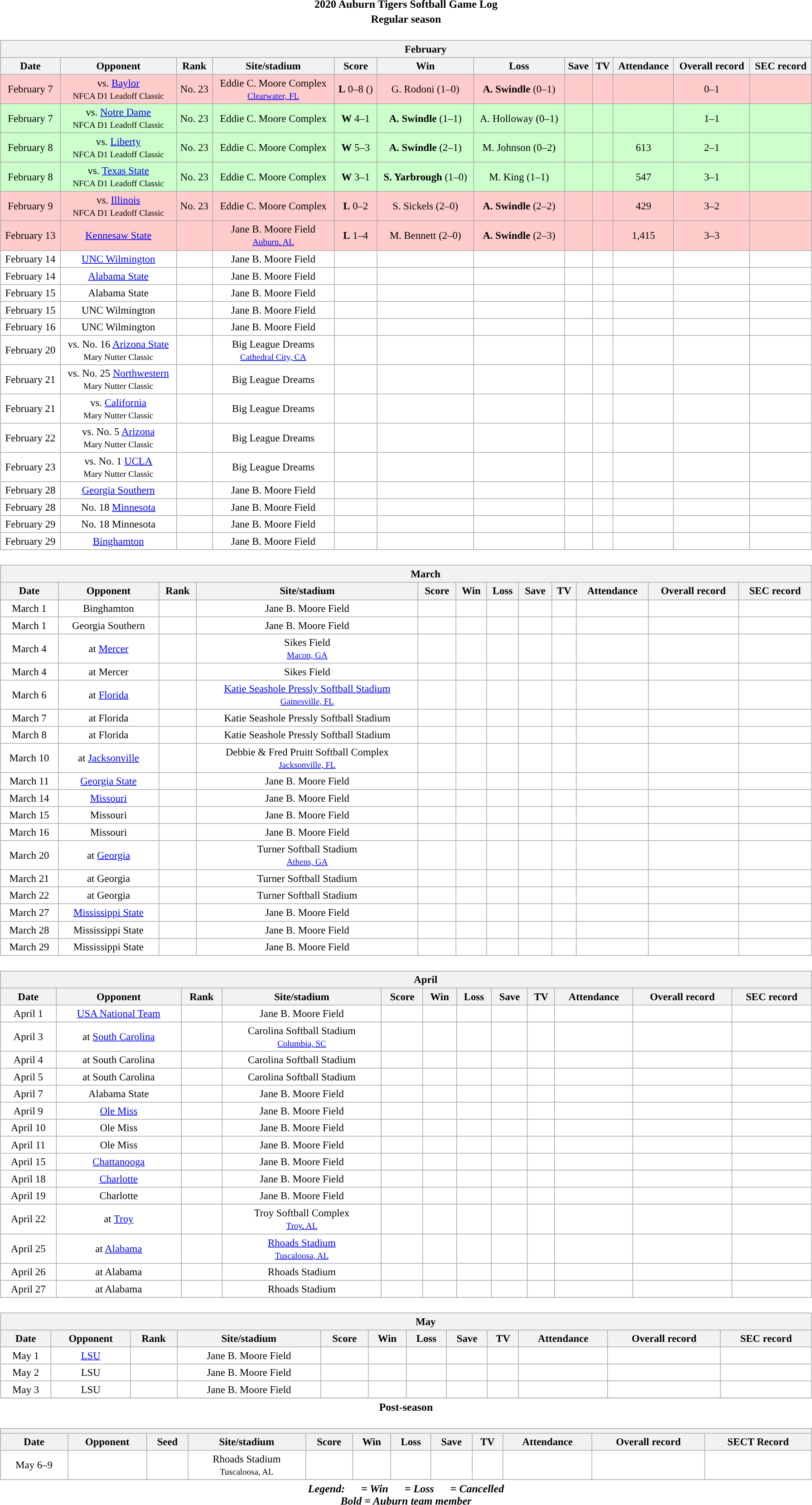<table class="toccolours" width=95% style="clear:both; margin:1.5em auto; text-align:center;">
<tr>
<th colspan=2>2020 Auburn Tigers Softball Game Log</th>
</tr>
<tr>
<th colspan=2>Regular season</th>
</tr>
<tr valign="top">
<td><br><table class="wikitable collapsible" style="margin:auto; width:100%; text-align:center; font-size:95%">
<tr>
<th colspan=12 style="padding-left:4em;">February</th>
</tr>
<tr>
<th>Date</th>
<th>Opponent</th>
<th>Rank</th>
<th>Site/stadium</th>
<th>Score</th>
<th>Win</th>
<th>Loss</th>
<th>Save</th>
<th>TV</th>
<th>Attendance</th>
<th>Overall record</th>
<th>SEC record</th>
</tr>
<tr align="center" bgcolor="#ffcccc">
<td>February 7</td>
<td>vs. <a href='#'>Baylor</a><br><small>NFCA D1 Leadoff Classic</small></td>
<td>No. 23</td>
<td>Eddie C. Moore Complex<br><small><a href='#'>Clearwater, FL</a></small></td>
<td><strong>L</strong> 0–8 ()</td>
<td>G. Rodoni (1–0)</td>
<td><strong>A. Swindle</strong> (0–1)</td>
<td></td>
<td></td>
<td></td>
<td>0–1</td>
<td></td>
</tr>
<tr align="center" bgcolor="#ccffcc">
<td>February 7</td>
<td>vs. <a href='#'>Notre Dame</a><br><small>NFCA D1 Leadoff Classic</small></td>
<td>No. 23</td>
<td>Eddie C. Moore Complex</td>
<td><strong>W</strong> 4–1</td>
<td><strong>A. Swindle</strong> (1–1)</td>
<td>A. Holloway (0–1)</td>
<td></td>
<td></td>
<td></td>
<td>1–1</td>
<td></td>
</tr>
<tr align="center" bgcolor="#ccffcc">
<td>February 8</td>
<td>vs. <a href='#'>Liberty</a><br><small>NFCA D1 Leadoff Classic</small></td>
<td>No. 23</td>
<td>Eddie C. Moore Complex</td>
<td><strong>W</strong> 5–3</td>
<td><strong>A. Swindle</strong> (2–1)</td>
<td>M. Johnson (0–2)</td>
<td></td>
<td></td>
<td>613</td>
<td>2–1</td>
<td></td>
</tr>
<tr align="center" bgcolor="#ccffcc">
<td>February 8</td>
<td>vs. <a href='#'>Texas State</a><br><small>NFCA D1 Leadoff Classic</small></td>
<td>No. 23</td>
<td>Eddie C. Moore Complex</td>
<td><strong>W</strong> 3–1</td>
<td><strong>S. Yarbrough</strong> (1–0)</td>
<td>M. King (1–1)</td>
<td></td>
<td></td>
<td>547</td>
<td>3–1</td>
<td></td>
</tr>
<tr align="center" bgcolor="#ffcccc">
<td>February 9</td>
<td>vs. <a href='#'>Illinois</a><br><small>NFCA D1 Leadoff Classic</small></td>
<td>No. 23</td>
<td>Eddie C. Moore Complex</td>
<td><strong>L</strong> 0–2</td>
<td>S. Sickels (2–0)</td>
<td><strong>A. Swindle</strong> (2–2)</td>
<td></td>
<td></td>
<td>429</td>
<td>3–2</td>
<td></td>
</tr>
<tr align="center" bgcolor="#ffcccc">
<td>February 13</td>
<td><a href='#'>Kennesaw State</a></td>
<td></td>
<td>Jane B. Moore Field<br><small><a href='#'>Auburn, AL</a></small></td>
<td><strong>L</strong> 1–4</td>
<td>M. Bennett (2–0)</td>
<td><strong>A. Swindle</strong> (2–3)</td>
<td></td>
<td></td>
<td>1,415</td>
<td>3–3</td>
<td></td>
</tr>
<tr align="center" bgcolor="white">
<td>February 14</td>
<td><a href='#'>UNC Wilmington</a></td>
<td></td>
<td>Jane B. Moore Field</td>
<td></td>
<td></td>
<td></td>
<td></td>
<td></td>
<td></td>
<td></td>
<td></td>
</tr>
<tr align="center" bgcolor="white">
<td>February 14</td>
<td><a href='#'>Alabama State</a></td>
<td></td>
<td>Jane B. Moore Field</td>
<td></td>
<td></td>
<td></td>
<td></td>
<td></td>
<td></td>
<td></td>
<td></td>
</tr>
<tr align="center" bgcolor="white">
<td>February 15</td>
<td>Alabama State</td>
<td></td>
<td>Jane B. Moore Field</td>
<td></td>
<td></td>
<td></td>
<td></td>
<td></td>
<td></td>
<td></td>
<td></td>
</tr>
<tr align="center" bgcolor="white">
<td>February 15</td>
<td>UNC Wilmington</td>
<td></td>
<td>Jane B. Moore Field</td>
<td></td>
<td></td>
<td></td>
<td></td>
<td></td>
<td></td>
<td></td>
<td></td>
</tr>
<tr align="center" bgcolor="white">
<td>February 16</td>
<td>UNC Wilmington</td>
<td></td>
<td>Jane B. Moore Field</td>
<td></td>
<td></td>
<td></td>
<td></td>
<td></td>
<td></td>
<td></td>
<td></td>
</tr>
<tr align="center" bgcolor="white">
<td>February 20</td>
<td>vs. No. 16 <a href='#'>Arizona State</a><br><small>Mary Nutter Classic</small></td>
<td></td>
<td>Big League Dreams<br><small><a href='#'>Cathedral City, CA</a></small></td>
<td></td>
<td></td>
<td></td>
<td></td>
<td></td>
<td></td>
<td></td>
<td></td>
</tr>
<tr align="center" bgcolor="white">
<td>February 21</td>
<td>vs. No. 25 <a href='#'>Northwestern</a><br><small>Mary Nutter Classic</small></td>
<td></td>
<td>Big League Dreams</td>
<td></td>
<td></td>
<td></td>
<td></td>
<td></td>
<td></td>
<td></td>
<td></td>
</tr>
<tr align="center" bgcolor="white">
<td>February 21</td>
<td>vs. <a href='#'>California</a><br><small>Mary Nutter Classic</small></td>
<td></td>
<td>Big League Dreams</td>
<td></td>
<td></td>
<td></td>
<td></td>
<td></td>
<td></td>
<td></td>
<td></td>
</tr>
<tr align="center" bgcolor="white">
<td>February 22</td>
<td>vs. No. 5 <a href='#'>Arizona</a><br><small>Mary Nutter Classic</small></td>
<td></td>
<td>Big League Dreams</td>
<td></td>
<td></td>
<td></td>
<td></td>
<td></td>
<td></td>
<td></td>
<td></td>
</tr>
<tr align="center" bgcolor="white">
<td>February 23</td>
<td>vs. No. 1 <a href='#'>UCLA</a><br><small>Mary Nutter Classic</small></td>
<td></td>
<td>Big League Dreams</td>
<td></td>
<td></td>
<td></td>
<td></td>
<td></td>
<td></td>
<td></td>
<td></td>
</tr>
<tr align="center" bgcolor="white">
<td>February 28</td>
<td><a href='#'>Georgia Southern</a></td>
<td></td>
<td>Jane B. Moore Field</td>
<td></td>
<td></td>
<td></td>
<td></td>
<td></td>
<td></td>
<td></td>
<td></td>
</tr>
<tr align="center" bgcolor="white">
<td>February 28</td>
<td>No. 18 <a href='#'>Minnesota</a></td>
<td></td>
<td>Jane B. Moore Field</td>
<td></td>
<td></td>
<td></td>
<td></td>
<td></td>
<td></td>
<td></td>
<td></td>
</tr>
<tr align="center" bgcolor="white">
<td>February 29</td>
<td>No. 18 Minnesota</td>
<td></td>
<td>Jane B. Moore Field</td>
<td></td>
<td></td>
<td></td>
<td></td>
<td></td>
<td></td>
<td></td>
<td></td>
</tr>
<tr align="center" bgcolor="white">
<td>February 29</td>
<td><a href='#'>Binghamton</a></td>
<td></td>
<td>Jane B. Moore Field</td>
<td></td>
<td></td>
<td></td>
<td></td>
<td></td>
<td></td>
<td></td>
<td></td>
</tr>
</table>
</td>
</tr>
<tr>
<td><br><table class="wikitable collapsible " style="margin:auto; width:100%; text-align:center; font-size:95%">
<tr>
<th colspan=12 style="padding-left:4em;">March</th>
</tr>
<tr>
<th>Date</th>
<th>Opponent</th>
<th>Rank</th>
<th>Site/stadium</th>
<th>Score</th>
<th>Win</th>
<th>Loss</th>
<th>Save</th>
<th>TV</th>
<th>Attendance</th>
<th>Overall record</th>
<th>SEC record</th>
</tr>
<tr align="center" bgcolor="white">
<td>March 1</td>
<td>Binghamton</td>
<td></td>
<td>Jane B. Moore Field</td>
<td></td>
<td></td>
<td></td>
<td></td>
<td></td>
<td></td>
<td></td>
<td></td>
</tr>
<tr align="center" bgcolor="white">
<td>March 1</td>
<td>Georgia Southern</td>
<td></td>
<td>Jane B. Moore Field</td>
<td></td>
<td></td>
<td></td>
<td></td>
<td></td>
<td></td>
<td></td>
<td></td>
</tr>
<tr align="center" bgcolor="white">
<td>March 4</td>
<td>at <a href='#'>Mercer</a></td>
<td></td>
<td>Sikes Field<br><small><a href='#'>Macon, GA</a></small></td>
<td></td>
<td></td>
<td></td>
<td></td>
<td></td>
<td></td>
<td></td>
<td></td>
</tr>
<tr align="center" bgcolor="white">
<td>March 4</td>
<td>at Mercer</td>
<td></td>
<td>Sikes Field</td>
<td></td>
<td></td>
<td></td>
<td></td>
<td></td>
<td></td>
<td></td>
<td></td>
</tr>
<tr align="center" bgcolor="white">
<td>March 6</td>
<td>at <a href='#'>Florida</a></td>
<td></td>
<td><a href='#'>Katie Seashole Pressly Softball Stadium</a><br><small><a href='#'>Gainesville, FL</a></small></td>
<td></td>
<td></td>
<td></td>
<td></td>
<td></td>
<td></td>
<td></td>
<td></td>
</tr>
<tr align="center" bgcolor="white">
<td>March 7</td>
<td>at Florida</td>
<td></td>
<td>Katie Seashole Pressly Softball Stadium</td>
<td></td>
<td></td>
<td></td>
<td></td>
<td></td>
<td></td>
<td></td>
<td></td>
</tr>
<tr align="center" bgcolor="white">
<td>March 8</td>
<td>at Florida</td>
<td></td>
<td>Katie Seashole Pressly Softball Stadium</td>
<td></td>
<td></td>
<td></td>
<td></td>
<td></td>
<td></td>
<td></td>
<td></td>
</tr>
<tr align="center" bgcolor="white">
<td>March 10</td>
<td>at <a href='#'>Jacksonville</a></td>
<td></td>
<td>Debbie & Fred Pruitt Softball Complex<br><small><a href='#'>Jacksonville, FL</a></small></td>
<td></td>
<td></td>
<td></td>
<td></td>
<td></td>
<td></td>
<td></td>
<td></td>
</tr>
<tr align="center" bgcolor="white">
<td>March 11</td>
<td><a href='#'>Georgia State</a></td>
<td></td>
<td>Jane B. Moore Field</td>
<td></td>
<td></td>
<td></td>
<td></td>
<td></td>
<td></td>
<td></td>
<td></td>
</tr>
<tr align="center" bgcolor="white">
<td>March 14</td>
<td><a href='#'>Missouri</a></td>
<td></td>
<td>Jane B. Moore Field</td>
<td></td>
<td></td>
<td></td>
<td></td>
<td></td>
<td></td>
<td></td>
<td></td>
</tr>
<tr align="center" bgcolor="white">
<td>March 15</td>
<td>Missouri</td>
<td></td>
<td>Jane B. Moore Field</td>
<td></td>
<td></td>
<td></td>
<td></td>
<td></td>
<td></td>
<td></td>
<td></td>
</tr>
<tr align="center" bgcolor="white">
<td>March 16</td>
<td>Missouri</td>
<td></td>
<td>Jane B. Moore Field</td>
<td></td>
<td></td>
<td></td>
<td></td>
<td></td>
<td></td>
<td></td>
<td></td>
</tr>
<tr align="center" bgcolor="white">
<td>March 20</td>
<td>at <a href='#'>Georgia</a></td>
<td></td>
<td>Turner Softball Stadium<br><small><a href='#'>Athens, GA</a></small></td>
<td></td>
<td></td>
<td></td>
<td></td>
<td></td>
<td></td>
<td></td>
<td></td>
</tr>
<tr align="center" bgcolor="white">
<td>March 21</td>
<td>at Georgia</td>
<td></td>
<td>Turner Softball Stadium</td>
<td></td>
<td></td>
<td></td>
<td></td>
<td></td>
<td></td>
<td></td>
<td></td>
</tr>
<tr align="center" bgcolor="white">
<td>March 22</td>
<td>at Georgia</td>
<td></td>
<td>Turner Softball Stadium</td>
<td></td>
<td></td>
<td></td>
<td></td>
<td></td>
<td></td>
<td></td>
<td></td>
</tr>
<tr align="center" bgcolor="white">
<td>March 27</td>
<td><a href='#'>Mississippi State</a></td>
<td></td>
<td>Jane B. Moore Field</td>
<td></td>
<td></td>
<td></td>
<td></td>
<td></td>
<td></td>
<td></td>
<td></td>
</tr>
<tr align="center" bgcolor="white">
<td>March 28</td>
<td>Mississippi State</td>
<td></td>
<td>Jane B. Moore Field</td>
<td></td>
<td></td>
<td></td>
<td></td>
<td></td>
<td></td>
<td></td>
<td></td>
</tr>
<tr align="center" bgcolor="white">
<td>March 29</td>
<td>Mississippi State</td>
<td></td>
<td>Jane B. Moore Field</td>
<td></td>
<td></td>
<td></td>
<td></td>
<td></td>
<td></td>
<td></td>
<td></td>
</tr>
</table>
</td>
</tr>
<tr>
<td><br><table class="wikitable collapsible" style="margin:auto; width:100%; text-align:center; font-size:95%">
<tr>
<th colspan=12 style="padding-left:4em;">April</th>
</tr>
<tr>
<th>Date</th>
<th>Opponent</th>
<th>Rank</th>
<th>Site/stadium</th>
<th>Score</th>
<th>Win</th>
<th>Loss</th>
<th>Save</th>
<th>TV</th>
<th>Attendance</th>
<th>Overall record</th>
<th>SEC record</th>
</tr>
<tr align="center" bgcolor="white">
<td>April 1</td>
<td><a href='#'>USA National Team</a></td>
<td></td>
<td>Jane B. Moore Field</td>
<td></td>
<td></td>
<td></td>
<td></td>
<td></td>
<td></td>
<td></td>
<td></td>
</tr>
<tr align="center" bgcolor="white">
<td>April 3</td>
<td>at <a href='#'>South Carolina</a></td>
<td></td>
<td>Carolina Softball Stadium<br><small><a href='#'>Columbia, SC</a></small></td>
<td></td>
<td></td>
<td></td>
<td></td>
<td></td>
<td></td>
<td></td>
<td></td>
</tr>
<tr align="center" bgcolor="white">
<td>April 4</td>
<td>at South Carolina</td>
<td></td>
<td>Carolina Softball Stadium</td>
<td></td>
<td></td>
<td></td>
<td></td>
<td></td>
<td></td>
<td></td>
<td></td>
</tr>
<tr align="center" bgcolor="white">
<td>April 5</td>
<td>at South Carolina</td>
<td></td>
<td>Carolina Softball Stadium</td>
<td></td>
<td></td>
<td></td>
<td></td>
<td></td>
<td></td>
<td></td>
<td></td>
</tr>
<tr align="center" bgcolor="white">
<td>April 7</td>
<td>Alabama State</td>
<td></td>
<td>Jane B. Moore Field</td>
<td></td>
<td></td>
<td></td>
<td></td>
<td></td>
<td></td>
<td></td>
<td></td>
</tr>
<tr align="center" bgcolor="white">
<td>April 9</td>
<td><a href='#'>Ole Miss</a></td>
<td></td>
<td>Jane B. Moore Field</td>
<td></td>
<td></td>
<td></td>
<td></td>
<td></td>
<td></td>
<td></td>
<td></td>
</tr>
<tr align="center" bgcolor="white">
<td>April 10</td>
<td>Ole Miss</td>
<td></td>
<td>Jane B. Moore Field</td>
<td></td>
<td></td>
<td></td>
<td></td>
<td></td>
<td></td>
<td></td>
<td></td>
</tr>
<tr align="center" bgcolor="white">
<td>April 11</td>
<td>Ole Miss</td>
<td></td>
<td>Jane B. Moore Field</td>
<td></td>
<td></td>
<td></td>
<td></td>
<td></td>
<td></td>
<td></td>
<td></td>
</tr>
<tr align="center" bgcolor="white">
<td>April 15</td>
<td><a href='#'>Chattanooga</a></td>
<td></td>
<td>Jane B. Moore Field</td>
<td></td>
<td></td>
<td></td>
<td></td>
<td></td>
<td></td>
<td></td>
<td></td>
</tr>
<tr align="center" bgcolor="white">
<td>April 18</td>
<td><a href='#'>Charlotte</a></td>
<td></td>
<td>Jane B. Moore Field</td>
<td></td>
<td></td>
<td></td>
<td></td>
<td></td>
<td></td>
<td></td>
<td></td>
</tr>
<tr align="center" bgcolor="white">
<td>April 19</td>
<td>Charlotte</td>
<td></td>
<td>Jane B. Moore Field</td>
<td></td>
<td></td>
<td></td>
<td></td>
<td></td>
<td></td>
<td></td>
<td></td>
</tr>
<tr align="center" bgcolor="white">
<td>April 22</td>
<td>at <a href='#'>Troy</a></td>
<td></td>
<td>Troy Softball Complex<br><small><a href='#'>Troy, AL</a></small></td>
<td></td>
<td></td>
<td></td>
<td></td>
<td></td>
<td></td>
<td></td>
<td></td>
</tr>
<tr align="center" bgcolor="white">
<td>April 25</td>
<td>at <a href='#'>Alabama</a></td>
<td></td>
<td><a href='#'>Rhoads Stadium</a><br><small><a href='#'>Tuscaloosa, AL</a></small></td>
<td></td>
<td></td>
<td></td>
<td></td>
<td></td>
<td></td>
<td></td>
<td></td>
</tr>
<tr align="center" bgcolor="white">
<td>April 26</td>
<td>at Alabama</td>
<td></td>
<td>Rhoads Stadium</td>
<td></td>
<td></td>
<td></td>
<td></td>
<td></td>
<td></td>
<td></td>
<td></td>
</tr>
<tr align="center" bgcolor="white">
<td>April 27</td>
<td>at Alabama</td>
<td></td>
<td>Rhoads Stadium</td>
<td></td>
<td></td>
<td></td>
<td></td>
<td></td>
<td></td>
<td></td>
<td></td>
</tr>
</table>
</td>
</tr>
<tr>
<td><br><table class="wikitable collapsible" style="margin:auto; width:100%; text-align:center; font-size:95%">
<tr>
<th colspan=13 style="padding-left:4em;">May</th>
</tr>
<tr>
<th>Date</th>
<th>Opponent</th>
<th>Rank</th>
<th>Site/stadium</th>
<th>Score</th>
<th>Win</th>
<th>Loss</th>
<th>Save</th>
<th>TV</th>
<th>Attendance</th>
<th>Overall record</th>
<th>SEC record</th>
</tr>
<tr align="center" bgcolor="white">
<td>May 1</td>
<td><a href='#'>LSU</a></td>
<td></td>
<td>Jane B. Moore Field</td>
<td></td>
<td></td>
<td></td>
<td></td>
<td></td>
<td></td>
<td></td>
<td></td>
</tr>
<tr align="center" bgcolor="white">
<td>May 2</td>
<td>LSU</td>
<td></td>
<td>Jane B. Moore Field</td>
<td></td>
<td></td>
<td></td>
<td></td>
<td></td>
<td></td>
<td></td>
<td></td>
</tr>
<tr align="center" bgcolor="white">
<td>May 3</td>
<td>LSU</td>
<td></td>
<td>Jane B. Moore Field</td>
<td></td>
<td></td>
<td></td>
<td></td>
<td></td>
<td></td>
<td></td>
<td></td>
</tr>
<tr align="center" bgcolor="white">
</tr>
</table>
</td>
</tr>
<tr>
<th colspan=2>Post-season</th>
</tr>
<tr>
<td><br><table class="wikitable collapsible" style="margin:auto; width:100%; text-align:center; font-size:95%">
<tr>
<th colspan=12 style="padding-left:4em;"></th>
</tr>
<tr>
<th>Date</th>
<th>Opponent</th>
<th>Seed</th>
<th>Site/stadium</th>
<th>Score</th>
<th>Win</th>
<th>Loss</th>
<th>Save</th>
<th>TV</th>
<th>Attendance</th>
<th>Overall record</th>
<th>SECT Record</th>
</tr>
<tr align="center" bgcolor="white">
<td>May 6–9</td>
<td></td>
<td></td>
<td>Rhoads Stadium<br><small>Tuscaloosa, AL</small></td>
<td></td>
<td></td>
<td></td>
<td></td>
<td></td>
<td></td>
<td></td>
<td></td>
</tr>
</table>
</td>
</tr>
<tr>
<th colspan=9><em>Legend:       = Win       = Loss       = Cancelled<br>Bold = Auburn team member</em></th>
</tr>
</table>
